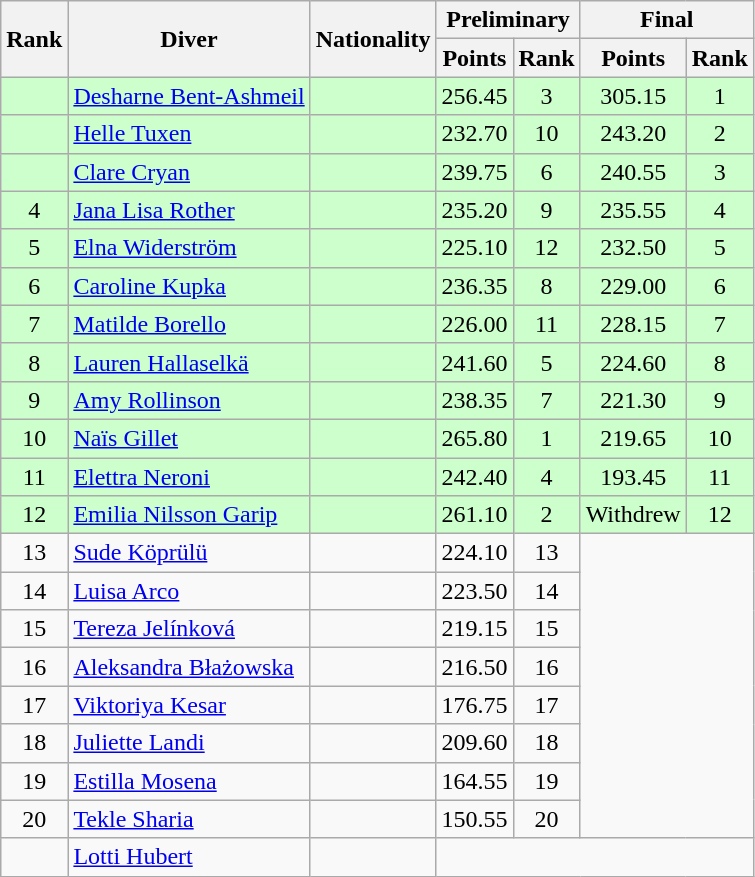<table class="wikitable sortable" style="text-align:center">
<tr>
<th rowspan=2>Rank</th>
<th rowspan=2>Diver</th>
<th rowspan=2>Nationality</th>
<th colspan=2>Preliminary</th>
<th colspan=2>Final</th>
</tr>
<tr>
<th>Points</th>
<th>Rank</th>
<th>Points</th>
<th>Rank</th>
</tr>
<tr bgcolor=ccffcc>
<td></td>
<td align=left><a href='#'>Desharne Bent-Ashmeil</a></td>
<td align=left></td>
<td>256.45</td>
<td>3</td>
<td>305.15</td>
<td>1</td>
</tr>
<tr bgcolor=ccffcc>
<td></td>
<td align=left><a href='#'>Helle Tuxen</a></td>
<td align=left></td>
<td>232.70</td>
<td>10</td>
<td>243.20</td>
<td>2</td>
</tr>
<tr bgcolor=ccffcc>
<td></td>
<td align=left><a href='#'>Clare Cryan</a></td>
<td align=left></td>
<td>239.75</td>
<td>6</td>
<td>240.55</td>
<td>3</td>
</tr>
<tr bgcolor=ccffcc>
<td>4</td>
<td align=left><a href='#'>Jana Lisa Rother</a></td>
<td align=left></td>
<td>235.20</td>
<td>9</td>
<td>235.55</td>
<td>4</td>
</tr>
<tr bgcolor=ccffcc>
<td>5</td>
<td align=left><a href='#'>Elna Widerström</a></td>
<td align=left></td>
<td>225.10</td>
<td>12</td>
<td>232.50</td>
<td>5</td>
</tr>
<tr bgcolor=ccffcc>
<td>6</td>
<td align=left><a href='#'>Caroline Kupka</a></td>
<td align=left></td>
<td>236.35</td>
<td>8</td>
<td>229.00</td>
<td>6</td>
</tr>
<tr bgcolor=ccffcc>
<td>7</td>
<td align=left><a href='#'>Matilde Borello</a></td>
<td align=left></td>
<td>226.00</td>
<td>11</td>
<td>228.15</td>
<td>7</td>
</tr>
<tr bgcolor=ccffcc>
<td>8</td>
<td align=left><a href='#'>Lauren Hallaselkä</a></td>
<td align=left></td>
<td>241.60</td>
<td>5</td>
<td>224.60</td>
<td>8</td>
</tr>
<tr bgcolor=ccffcc>
<td>9</td>
<td align=left><a href='#'>Amy Rollinson</a></td>
<td align=left></td>
<td>238.35</td>
<td>7</td>
<td>221.30</td>
<td>9</td>
</tr>
<tr bgcolor=ccffcc>
<td>10</td>
<td align=left><a href='#'>Naïs Gillet</a></td>
<td align=left></td>
<td>265.80</td>
<td>1</td>
<td>219.65</td>
<td>10</td>
</tr>
<tr bgcolor=ccffcc>
<td>11</td>
<td align=left><a href='#'>Elettra Neroni</a></td>
<td align=left></td>
<td>242.40</td>
<td>4</td>
<td>193.45</td>
<td>11</td>
</tr>
<tr bgcolor=ccffcc>
<td>12</td>
<td align=left><a href='#'>Emilia Nilsson Garip</a></td>
<td align=left></td>
<td>261.10</td>
<td>2</td>
<td>Withdrew</td>
<td>12</td>
</tr>
<tr>
<td>13</td>
<td align=left><a href='#'>Sude Köprülü</a></td>
<td align=left></td>
<td>224.10</td>
<td>13</td>
<td colspan=2 rowspan=8></td>
</tr>
<tr>
<td>14</td>
<td align=left><a href='#'>Luisa Arco</a></td>
<td align=left></td>
<td>223.50</td>
<td>14</td>
</tr>
<tr>
<td>15</td>
<td align=left><a href='#'>Tereza Jelínková</a></td>
<td align=left></td>
<td>219.15</td>
<td>15</td>
</tr>
<tr>
<td>16</td>
<td align=left><a href='#'>Aleksandra Błażowska</a></td>
<td align=left></td>
<td>216.50</td>
<td>16</td>
</tr>
<tr>
<td>17</td>
<td align=left><a href='#'>Viktoriya Kesar</a></td>
<td align=left></td>
<td>176.75</td>
<td>17</td>
</tr>
<tr>
<td>18</td>
<td align=left><a href='#'>Juliette Landi</a></td>
<td align=left></td>
<td>209.60</td>
<td>18</td>
</tr>
<tr>
<td>19</td>
<td align=left><a href='#'>Estilla Mosena</a></td>
<td align=left></td>
<td>164.55</td>
<td>19</td>
</tr>
<tr>
<td>20</td>
<td align=left><a href='#'>Tekle Sharia</a></td>
<td align=left></td>
<td>150.55</td>
<td>20</td>
</tr>
<tr>
<td></td>
<td align=left><a href='#'>Lotti Hubert</a></td>
<td align=left></td>
<td colspan=4></td>
</tr>
</table>
